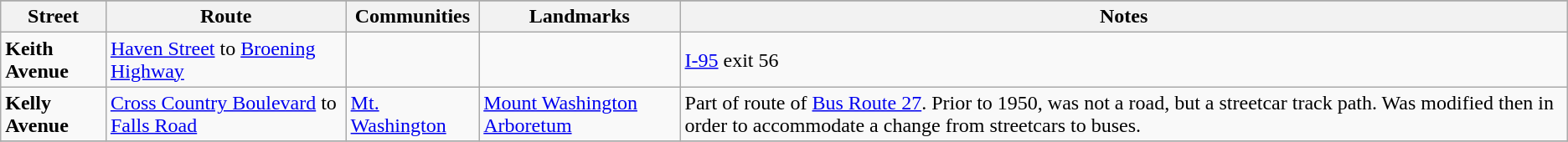<table class="wikitable">
<tr style="background-color:#DDDDDD;text-align:center;">
</tr>
<tr>
<th>Street</th>
<th>Route</th>
<th>Communities</th>
<th>Landmarks</th>
<th>Notes</th>
</tr>
<tr>
<td><strong>Keith Avenue</strong></td>
<td><a href='#'>Haven Street</a> to <a href='#'>Broening Highway</a></td>
<td></td>
<td></td>
<td><a href='#'>I-95</a> exit 56</td>
</tr>
<tr>
<td><strong>Kelly Avenue</strong></td>
<td><a href='#'>Cross Country Boulevard</a> to <a href='#'>Falls Road</a></td>
<td><a href='#'>Mt. Washington</a></td>
<td><a href='#'>Mount Washington Arboretum</a></td>
<td>Part of route of <a href='#'>Bus Route 27</a>. Prior to 1950, was not a road, but a streetcar track path. Was modified then in order to accommodate a change from streetcars to buses.</td>
</tr>
<tr>
</tr>
</table>
